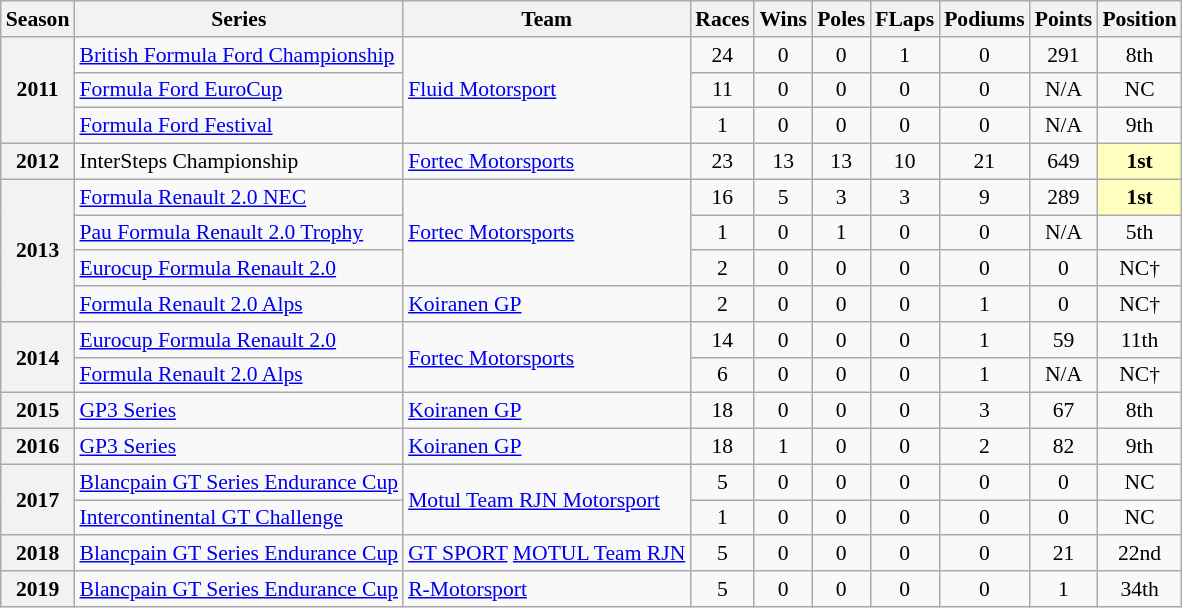<table class="wikitable" style="font-size: 90%; text-align:center">
<tr>
<th>Season</th>
<th>Series</th>
<th>Team</th>
<th>Races</th>
<th>Wins</th>
<th>Poles</th>
<th>FLaps</th>
<th>Podiums</th>
<th>Points</th>
<th>Position</th>
</tr>
<tr>
<th rowspan=3>2011</th>
<td align=left><a href='#'>British Formula Ford Championship</a></td>
<td align=left rowspan=3><a href='#'>Fluid Motorsport</a></td>
<td>24</td>
<td>0</td>
<td>0</td>
<td>1</td>
<td>0</td>
<td>291</td>
<td>8th</td>
</tr>
<tr>
<td align=left><a href='#'>Formula Ford EuroCup</a></td>
<td>11</td>
<td>0</td>
<td>0</td>
<td>0</td>
<td>0</td>
<td>N/A</td>
<td>NC</td>
</tr>
<tr>
<td align=left><a href='#'>Formula Ford Festival</a></td>
<td>1</td>
<td>0</td>
<td>0</td>
<td>0</td>
<td>0</td>
<td>N/A</td>
<td>9th</td>
</tr>
<tr>
<th>2012</th>
<td align=left>InterSteps Championship</td>
<td align=left><a href='#'>Fortec Motorsports</a></td>
<td>23</td>
<td>13</td>
<td>13</td>
<td>10</td>
<td>21</td>
<td>649</td>
<td style="background:#FFFFBF;"><strong>1st</strong></td>
</tr>
<tr>
<th rowspan=4>2013</th>
<td align=left><a href='#'>Formula Renault 2.0 NEC</a></td>
<td align=left rowspan=3><a href='#'>Fortec Motorsports</a></td>
<td>16</td>
<td>5</td>
<td>3</td>
<td>3</td>
<td>9</td>
<td>289</td>
<td style="background:#FFFFBF;"><strong>1st</strong></td>
</tr>
<tr>
<td align=left><a href='#'>Pau Formula Renault 2.0 Trophy</a></td>
<td>1</td>
<td>0</td>
<td>1</td>
<td>0</td>
<td>0</td>
<td>N/A</td>
<td>5th</td>
</tr>
<tr>
<td align=left><a href='#'>Eurocup Formula Renault 2.0</a></td>
<td>2</td>
<td>0</td>
<td>0</td>
<td>0</td>
<td>0</td>
<td>0</td>
<td>NC†</td>
</tr>
<tr>
<td align=left><a href='#'>Formula Renault 2.0 Alps</a></td>
<td align=left><a href='#'>Koiranen GP</a></td>
<td>2</td>
<td>0</td>
<td>0</td>
<td>0</td>
<td>1</td>
<td>0</td>
<td>NC†</td>
</tr>
<tr>
<th rowspan=2>2014</th>
<td align=left><a href='#'>Eurocup Formula Renault 2.0</a></td>
<td align=left rowspan=2><a href='#'>Fortec Motorsports</a></td>
<td>14</td>
<td>0</td>
<td>0</td>
<td>0</td>
<td>1</td>
<td>59</td>
<td>11th</td>
</tr>
<tr>
<td align=left><a href='#'>Formula Renault 2.0 Alps</a></td>
<td>6</td>
<td>0</td>
<td>0</td>
<td>0</td>
<td>1</td>
<td>N/A</td>
<td>NC†</td>
</tr>
<tr>
<th>2015</th>
<td align=left><a href='#'>GP3 Series</a></td>
<td align=left><a href='#'>Koiranen GP</a></td>
<td>18</td>
<td>0</td>
<td>0</td>
<td>0</td>
<td>3</td>
<td>67</td>
<td>8th</td>
</tr>
<tr>
<th>2016</th>
<td align=left><a href='#'>GP3 Series</a></td>
<td align=left><a href='#'>Koiranen GP</a></td>
<td>18</td>
<td>1</td>
<td>0</td>
<td>0</td>
<td>2</td>
<td>82</td>
<td>9th</td>
</tr>
<tr>
<th rowspan=2>2017</th>
<td align=left><a href='#'>Blancpain GT Series Endurance Cup</a></td>
<td rowspan="2" align="left"><a href='#'>Motul Team RJN Motorsport</a></td>
<td>5</td>
<td>0</td>
<td>0</td>
<td>0</td>
<td>0</td>
<td>0</td>
<td>NC</td>
</tr>
<tr>
<td align=left><a href='#'>Intercontinental GT Challenge</a></td>
<td>1</td>
<td>0</td>
<td>0</td>
<td>0</td>
<td>0</td>
<td>0</td>
<td>NC</td>
</tr>
<tr>
<th>2018</th>
<td align=left><a href='#'>Blancpain GT Series Endurance Cup</a></td>
<td align=left><a href='#'>GT SPORT</a> <a href='#'>MOTUL Team RJN</a></td>
<td>5</td>
<td>0</td>
<td>0</td>
<td>0</td>
<td>0</td>
<td>21</td>
<td>22nd</td>
</tr>
<tr>
<th>2019</th>
<td align=left><a href='#'>Blancpain GT Series Endurance Cup</a></td>
<td align=left><a href='#'>R-Motorsport</a></td>
<td>5</td>
<td>0</td>
<td>0</td>
<td>0</td>
<td>0</td>
<td>1</td>
<td>34th</td>
</tr>
</table>
